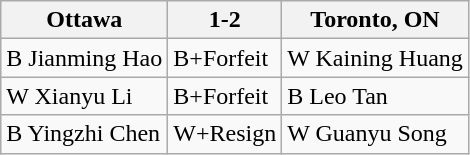<table class="wikitable">
<tr>
<th>Ottawa</th>
<th>1-2</th>
<th>Toronto, ON</th>
</tr>
<tr>
<td>B Jianming Hao</td>
<td>B+Forfeit</td>
<td>W Kaining Huang</td>
</tr>
<tr>
<td>W Xianyu Li</td>
<td>B+Forfeit</td>
<td>B Leo Tan</td>
</tr>
<tr>
<td>B Yingzhi Chen</td>
<td>W+Resign</td>
<td>W Guanyu Song</td>
</tr>
</table>
